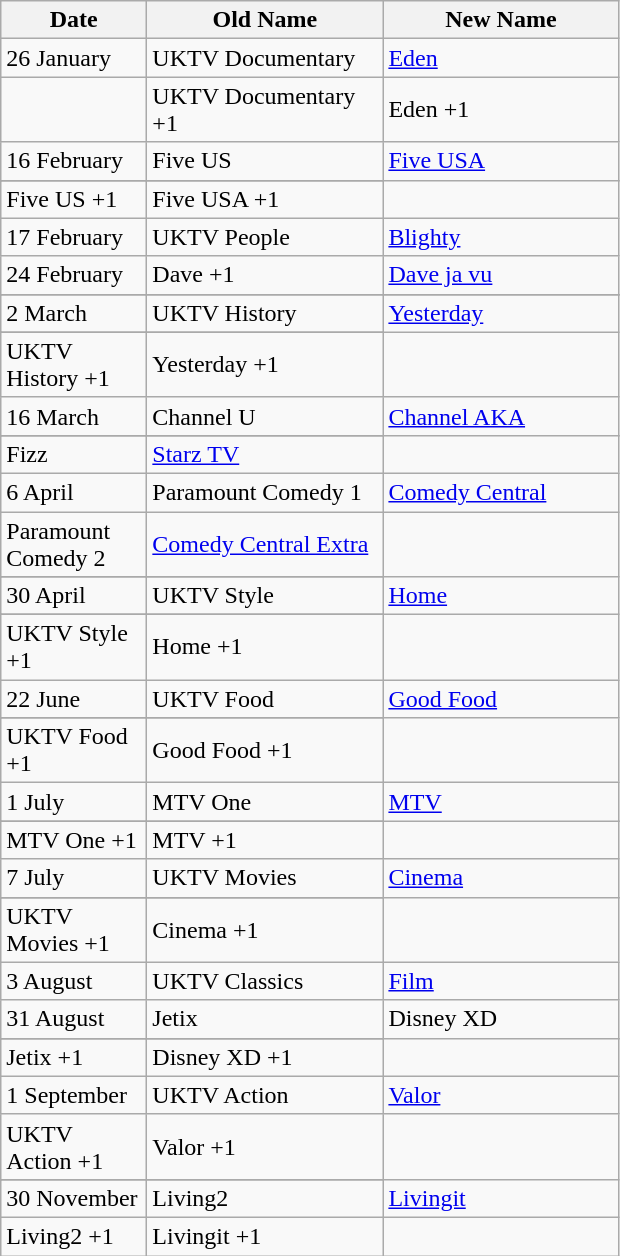<table class="wikitable">
<tr>
<th width=90>Date</th>
<th width=150>Old Name</th>
<th width=150>New Name</th>
</tr>
<tr>
<td>26 January</td>
<td>UKTV Documentary</td>
<td><a href='#'>Eden</a></td>
</tr>
<tr>
<td></td>
<td>UKTV Documentary +1</td>
<td>Eden +1</td>
</tr>
<tr>
<td>16 February</td>
<td>Five US</td>
<td><a href='#'>Five USA</a></td>
</tr>
<tr>
</tr>
<tr>
<td>Five US +1</td>
<td>Five USA +1</td>
</tr>
<tr>
<td>17 February</td>
<td>UKTV People</td>
<td><a href='#'>Blighty</a></td>
</tr>
<tr>
<td>24 February</td>
<td>Dave +1</td>
<td><a href='#'>Dave ja vu</a></td>
</tr>
<tr>
</tr>
<tr>
<td>2 March</td>
<td>UKTV History</td>
<td><a href='#'>Yesterday</a></td>
</tr>
<tr>
</tr>
<tr>
<td>UKTV History +1</td>
<td>Yesterday +1</td>
</tr>
<tr>
<td>16 March</td>
<td>Channel U</td>
<td><a href='#'>Channel AKA</a></td>
</tr>
<tr>
</tr>
<tr>
<td>Fizz</td>
<td><a href='#'>Starz TV</a></td>
</tr>
<tr>
<td>6 April</td>
<td>Paramount Comedy 1</td>
<td><a href='#'>Comedy Central</a></td>
</tr>
<tr>
<td>Paramount Comedy 2</td>
<td><a href='#'>Comedy Central Extra</a></td>
</tr>
<tr>
</tr>
<tr>
<td>30 April</td>
<td>UKTV Style</td>
<td><a href='#'>Home</a></td>
</tr>
<tr>
</tr>
<tr>
<td>UKTV Style +1</td>
<td>Home +1</td>
</tr>
<tr>
<td>22 June</td>
<td>UKTV Food</td>
<td><a href='#'>Good Food</a></td>
</tr>
<tr>
</tr>
<tr>
<td>UKTV Food +1</td>
<td>Good Food +1</td>
</tr>
<tr>
<td>1 July</td>
<td>MTV One</td>
<td><a href='#'>MTV</a></td>
</tr>
<tr>
</tr>
<tr>
<td>MTV One +1</td>
<td>MTV +1</td>
</tr>
<tr>
<td>7 July</td>
<td>UKTV Movies</td>
<td><a href='#'>Cinema</a></td>
</tr>
<tr>
</tr>
<tr>
<td>UKTV Movies +1</td>
<td>Cinema +1</td>
</tr>
<tr>
<td>3 August</td>
<td>UKTV Classics</td>
<td><a href='#'>Film</a></td>
</tr>
<tr>
<td>31 August</td>
<td>Jetix</td>
<td>Disney XD</td>
</tr>
<tr>
</tr>
<tr>
<td>Jetix +1</td>
<td>Disney XD +1</td>
</tr>
<tr>
<td>1 September</td>
<td>UKTV Action</td>
<td><a href='#'>Valor</a></td>
</tr>
<tr>
<td>UKTV Action +1</td>
<td>Valor +1</td>
</tr>
<tr>
</tr>
<tr>
<td>30 November</td>
<td>Living2</td>
<td><a href='#'>Livingit</a></td>
</tr>
<tr>
<td>Living2 +1</td>
<td>Livingit +1</td>
</tr>
</table>
